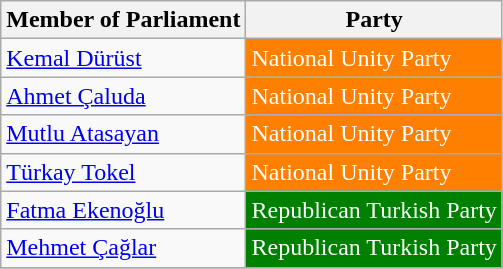<table class="wikitable">
<tr>
<th>Member of Parliament</th>
<th>Party</th>
</tr>
<tr>
<td><a href='#'>Kemal Dürüst</a></td>
<td style="background:#FF7F00; color:white">National Unity Party</td>
</tr>
<tr>
<td><a href='#'>Ahmet Çaluda</a></td>
<td style="background:#FF7F00; color:white">National Unity Party</td>
</tr>
<tr>
<td><a href='#'>Mutlu Atasayan</a></td>
<td style="background:#FF7F00; color:white">National Unity Party</td>
</tr>
<tr>
<td><a href='#'>Türkay Tokel</a></td>
<td style="background:#FF7F00; color:white">National Unity Party</td>
</tr>
<tr>
<td><a href='#'>Fatma Ekenoğlu</a></td>
<td style="background:#008000; color:white">Republican Turkish Party</td>
</tr>
<tr>
<td><a href='#'>Mehmet Çağlar</a></td>
<td style="background:#008000; color:white">Republican Turkish Party</td>
</tr>
<tr>
</tr>
</table>
